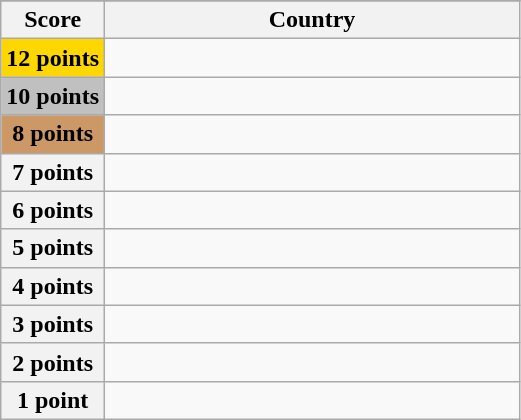<table class="wikitable">
<tr>
</tr>
<tr>
<th scope="col" width="20%">Score</th>
<th scope="col">Country</th>
</tr>
<tr>
<th scope="row" style="background:gold">12 points</th>
<td></td>
</tr>
<tr>
<th scope="row" style="background:silver">10 points</th>
<td></td>
</tr>
<tr>
<th scope="row" style="background:#CC9966">8 points</th>
<td></td>
</tr>
<tr>
<th scope="row">7 points</th>
<td></td>
</tr>
<tr>
<th scope="row">6 points</th>
<td></td>
</tr>
<tr>
<th scope="row">5 points</th>
<td></td>
</tr>
<tr>
<th scope="row">4 points</th>
<td></td>
</tr>
<tr>
<th scope="row">3 points</th>
<td></td>
</tr>
<tr>
<th scope="row">2 points</th>
<td></td>
</tr>
<tr>
<th scope="row">1 point</th>
<td></td>
</tr>
</table>
